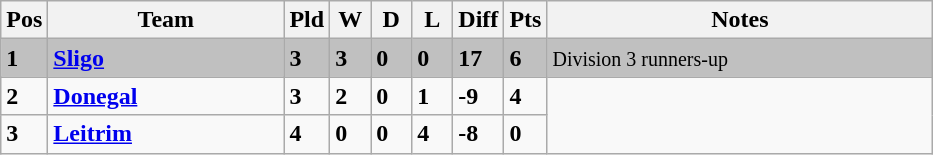<table class="wikitable" style="text-align: centre;">
<tr>
<th width=20>Pos</th>
<th width=150>Team</th>
<th width=20>Pld</th>
<th width=20>W</th>
<th width=20>D</th>
<th width=20>L</th>
<th width=20>Diff</th>
<th width=20>Pts</th>
<th width=250>Notes</th>
</tr>
<tr style="background:silver;">
<td><strong>1</strong></td>
<td align=left><strong> <a href='#'>Sligo</a> </strong></td>
<td><strong>3</strong></td>
<td><strong>3</strong></td>
<td><strong>0</strong></td>
<td><strong>0</strong></td>
<td><strong>17</strong></td>
<td><strong>6</strong></td>
<td><small> Division 3 runners-up</small></td>
</tr>
<tr>
<td><strong>2</strong></td>
<td align=left><strong> <a href='#'>Donegal</a> </strong></td>
<td><strong>3</strong></td>
<td><strong>2</strong></td>
<td><strong>0</strong></td>
<td><strong>1</strong></td>
<td><strong>-9</strong></td>
<td><strong>4</strong></td>
</tr>
<tr>
<td><strong>3</strong></td>
<td align=left><strong> <a href='#'>Leitrim</a> </strong></td>
<td><strong>4</strong></td>
<td><strong>0</strong></td>
<td><strong>0</strong></td>
<td><strong>4</strong></td>
<td><strong>-8</strong></td>
<td><strong>0</strong></td>
</tr>
</table>
